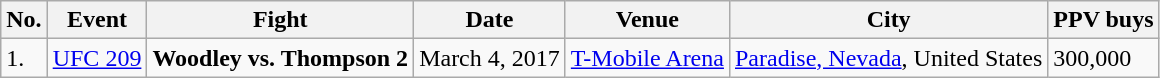<table class="wikitable">
<tr>
<th>No.</th>
<th>Event</th>
<th>Fight</th>
<th>Date</th>
<th>Venue</th>
<th>City</th>
<th>PPV buys</th>
</tr>
<tr>
<td>1.</td>
<td><a href='#'>UFC 209</a></td>
<td><strong>Woodley vs. Thompson 2</strong></td>
<td>March 4, 2017</td>
<td><a href='#'>T-Mobile Arena</a></td>
<td><a href='#'>Paradise, Nevada</a>, United States</td>
<td>300,000</td>
</tr>
</table>
